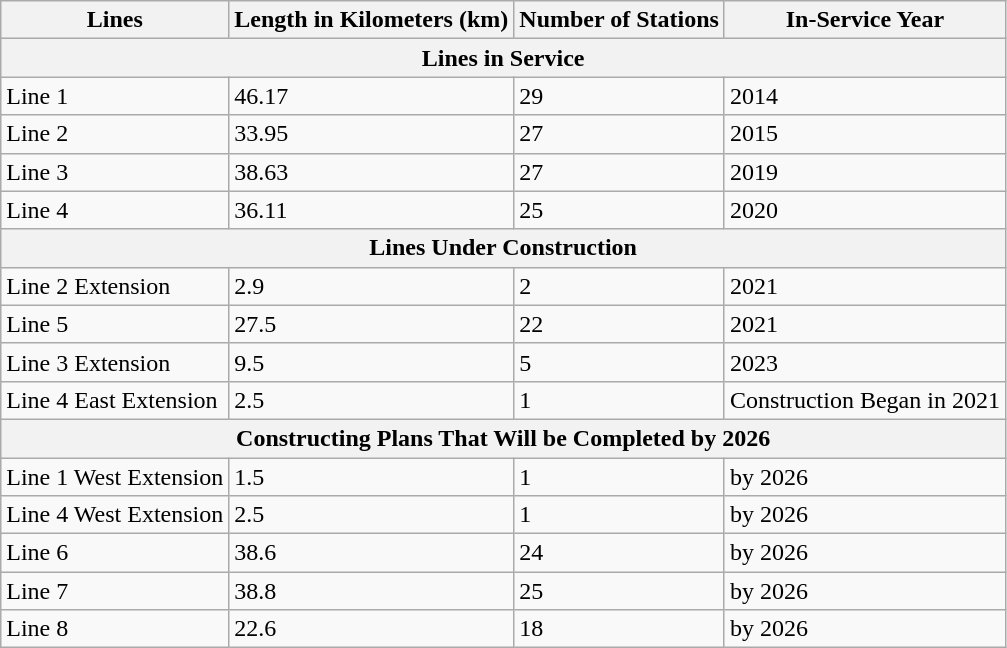<table class="wikitable">
<tr>
<th>Lines</th>
<th>Length in Kilometers (km)</th>
<th>Number of Stations</th>
<th>In-Service Year</th>
</tr>
<tr>
<th colspan="4"><strong>Lines in Service</strong></th>
</tr>
<tr>
<td>Line 1</td>
<td>46.17</td>
<td>29</td>
<td>2014</td>
</tr>
<tr>
<td>Line 2</td>
<td>33.95</td>
<td>27</td>
<td>2015</td>
</tr>
<tr>
<td>Line 3</td>
<td>38.63</td>
<td>27</td>
<td>2019</td>
</tr>
<tr>
<td>Line 4</td>
<td>36.11</td>
<td>25</td>
<td>2020</td>
</tr>
<tr>
<th colspan="4"><strong>Lines Under Construction</strong></th>
</tr>
<tr>
<td>Line 2 Extension</td>
<td>2.9</td>
<td>2</td>
<td>2021</td>
</tr>
<tr>
<td>Line 5</td>
<td>27.5</td>
<td>22</td>
<td>2021</td>
</tr>
<tr>
<td>Line 3 Extension</td>
<td>9.5</td>
<td>5</td>
<td>2023</td>
</tr>
<tr>
<td>Line 4 East Extension</td>
<td>2.5</td>
<td>1</td>
<td>Construction Began in 2021</td>
</tr>
<tr>
<th colspan="4"><strong>Constructing Plans That Will be Completed by 2026</strong></th>
</tr>
<tr>
<td>Line 1 West Extension</td>
<td>1.5</td>
<td>1</td>
<td>by 2026</td>
</tr>
<tr>
<td>Line 4 West Extension</td>
<td>2.5</td>
<td>1</td>
<td>by 2026</td>
</tr>
<tr>
<td>Line 6</td>
<td>38.6</td>
<td>24</td>
<td>by 2026</td>
</tr>
<tr>
<td>Line 7</td>
<td>38.8</td>
<td>25</td>
<td>by 2026</td>
</tr>
<tr>
<td>Line 8</td>
<td>22.6</td>
<td>18</td>
<td>by 2026</td>
</tr>
</table>
